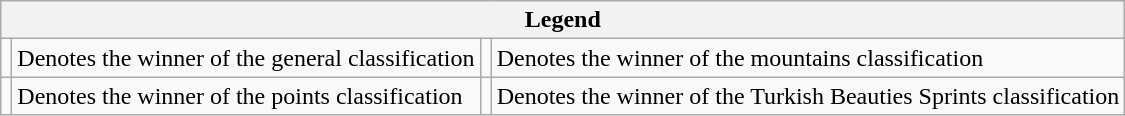<table class="wikitable">
<tr>
<th colspan="4">Legend</th>
</tr>
<tr>
<td></td>
<td>Denotes the winner of the general classification</td>
<td></td>
<td>Denotes the winner of the mountains classification</td>
</tr>
<tr>
<td></td>
<td>Denotes the winner of the points classification</td>
<td></td>
<td>Denotes the winner of the Turkish Beauties Sprints classification</td>
</tr>
</table>
